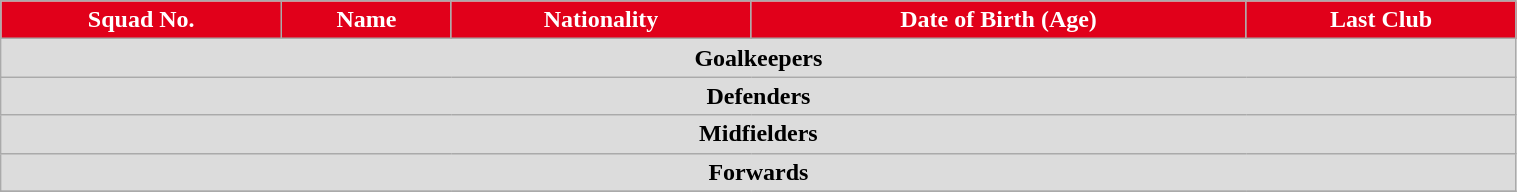<table class="wikitable" style="text-align:center; font-size:100%; width:80%;">
<tr>
<th style="background:#e1001a; color:white; text-align:center;">Squad No.</th>
<th style="background:#e1001a; color:white; text-align:center;">Name</th>
<th style="background:#e1001a; color:white; text-align:center;">Nationality</th>
<th style="background:#e1001a; color:white; text-align:center;">Date of Birth (Age)</th>
<th style="background:#e1001a; color:white; text-align:center;">Last Club</th>
</tr>
<tr>
<th colspan="6" style="background:#dcdcdc; text-align:center">Goalkeepers</th>
</tr>
<tr>
<th colspan="6" style="background:#dcdcdc; text-align:center">Defenders</th>
</tr>
<tr>
<th colspan="6" style="background:#dcdcdc; text-align:center">Midfielders</th>
</tr>
<tr>
<th colspan="6" style="background:#dcdcdc; text-align:center">Forwards</th>
</tr>
<tr>
</tr>
</table>
